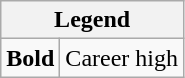<table class="wikitable">
<tr>
<th colspan="2">Legend</th>
</tr>
<tr>
<td><strong>Bold</strong></td>
<td>Career high</td>
</tr>
</table>
